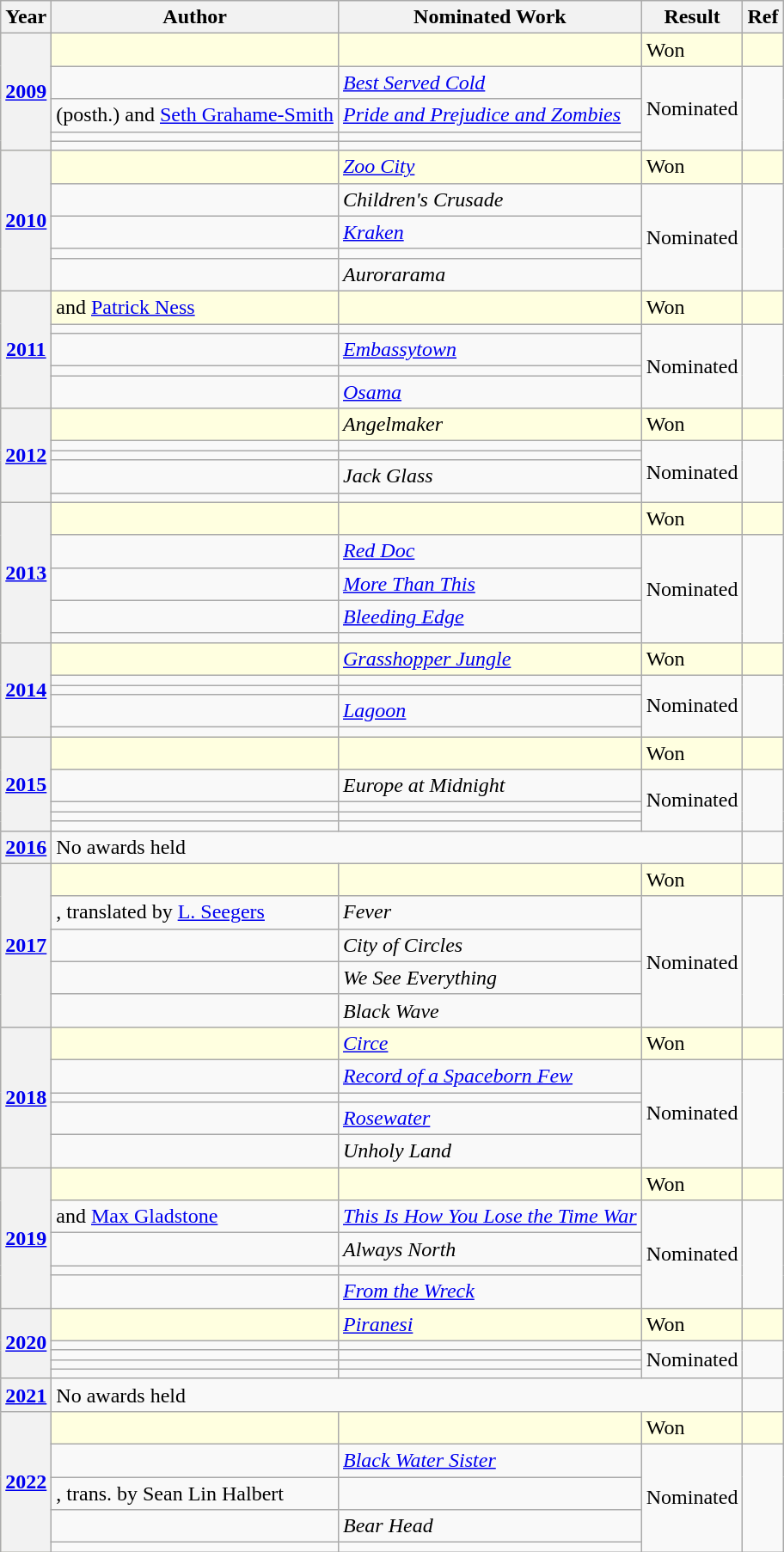<table class="wikitable sortable mw-collapsible">
<tr>
<th>Year</th>
<th>Author</th>
<th>Nominated Work</th>
<th>Result</th>
<th>Ref</th>
</tr>
<tr style="background:lightyellow;">
<th rowspan="5"><a href='#'>2009</a></th>
<td></td>
<td></td>
<td>Won</td>
<td></td>
</tr>
<tr>
<td></td>
<td><em><a href='#'>Best Served Cold</a></em></td>
<td rowspan="4">Nominated</td>
<td rowspan="4"></td>
</tr>
<tr>
<td> (posth.) and <a href='#'>Seth Grahame-Smith</a></td>
<td><em><a href='#'>Pride and Prejudice and Zombies</a></em></td>
</tr>
<tr>
<td></td>
<td></td>
</tr>
<tr>
<td></td>
<td></td>
</tr>
<tr style="background:lightyellow;">
<th rowspan="5"><a href='#'>2010</a></th>
<td></td>
<td><em><a href='#'>Zoo City</a></em></td>
<td>Won</td>
<td></td>
</tr>
<tr>
<td></td>
<td><em>Children's Crusade</em></td>
<td rowspan="4">Nominated</td>
<td rowspan="4"></td>
</tr>
<tr>
<td></td>
<td><em><a href='#'>Kraken</a></em></td>
</tr>
<tr>
<td></td>
<td><em></em></td>
</tr>
<tr>
<td></td>
<td><em>Aurorarama</em></td>
</tr>
<tr style="background:lightyellow;">
<th rowspan="5"><a href='#'>2011</a></th>
<td> and <a href='#'>Patrick Ness</a></td>
<td></td>
<td>Won</td>
<td></td>
</tr>
<tr>
<td></td>
<td></td>
<td rowspan="4">Nominated</td>
<td rowspan="4"></td>
</tr>
<tr>
<td></td>
<td><em><a href='#'>Embassytown</a></em></td>
</tr>
<tr>
<td></td>
<td></td>
</tr>
<tr>
<td></td>
<td><em><a href='#'>Osama</a></em></td>
</tr>
<tr style="background:lightyellow;">
<th rowspan="5"><a href='#'>2012</a></th>
<td></td>
<td><em>Angelmaker</em></td>
<td>Won</td>
<td></td>
</tr>
<tr>
<td></td>
<td></td>
<td rowspan="4">Nominated</td>
<td rowspan="4"></td>
</tr>
<tr>
<td></td>
<td></td>
</tr>
<tr>
<td></td>
<td><em>Jack Glass</em></td>
</tr>
<tr>
<td></td>
<td></td>
</tr>
<tr style="background:lightyellow;">
<th rowspan="5"><a href='#'>2013</a></th>
<td></td>
<td></td>
<td>Won</td>
<td></td>
</tr>
<tr>
<td></td>
<td><em><a href='#'>Red Doc</a></em></td>
<td rowspan="4">Nominated</td>
<td rowspan="4"></td>
</tr>
<tr>
<td></td>
<td><em><a href='#'>More Than This</a></em></td>
</tr>
<tr>
<td></td>
<td><em><a href='#'>Bleeding Edge</a></em></td>
</tr>
<tr>
<td></td>
<td></td>
</tr>
<tr style="background:lightyellow;">
<th rowspan="5"><a href='#'>2014</a></th>
<td></td>
<td><em><a href='#'>Grasshopper Jungle</a></em></td>
<td>Won</td>
<td></td>
</tr>
<tr>
<td></td>
<td></td>
<td rowspan="4">Nominated</td>
<td rowspan="4"></td>
</tr>
<tr>
<td></td>
<td></td>
</tr>
<tr>
<td></td>
<td><em><a href='#'>Lagoon</a></em></td>
</tr>
<tr>
<td></td>
<td></td>
</tr>
<tr style="background:lightyellow;">
<th rowspan="5"><a href='#'>2015</a></th>
<td></td>
<td></td>
<td>Won</td>
<td></td>
</tr>
<tr>
<td></td>
<td><em>Europe at Midnight</em></td>
<td rowspan="4">Nominated</td>
<td rowspan="4"></td>
</tr>
<tr>
<td></td>
<td></td>
</tr>
<tr>
<td></td>
<td></td>
</tr>
<tr>
<td></td>
<td></td>
</tr>
<tr>
<th><a href='#'>2016</a></th>
<td colspan="3">No awards held</td>
<td></td>
</tr>
<tr style="background:lightyellow;">
<th rowspan="5"><a href='#'>2017</a></th>
<td></td>
<td></td>
<td>Won</td>
<td></td>
</tr>
<tr>
<td>, translated by <a href='#'>L. Seegers</a></td>
<td><em>Fever</em></td>
<td rowspan="4">Nominated</td>
<td rowspan="4"></td>
</tr>
<tr>
<td></td>
<td><em>City of Circles</em></td>
</tr>
<tr>
<td></td>
<td><em>We See Everything</em></td>
</tr>
<tr>
<td></td>
<td><em>Black Wave</em></td>
</tr>
<tr style="background:lightyellow;">
<th rowspan="5"><a href='#'>2018</a></th>
<td></td>
<td><em><a href='#'>Circe</a></em></td>
<td>Won</td>
<td></td>
</tr>
<tr>
<td></td>
<td><em><a href='#'>Record of a Spaceborn Few</a></em></td>
<td rowspan="4">Nominated</td>
<td rowspan="4"></td>
</tr>
<tr>
<td></td>
<td></td>
</tr>
<tr>
<td></td>
<td><em><a href='#'>Rosewater</a></em></td>
</tr>
<tr>
<td></td>
<td><em>Unholy Land</em></td>
</tr>
<tr style="background:lightyellow;">
<th rowspan="5"><a href='#'>2019</a></th>
<td></td>
<td></td>
<td>Won</td>
<td></td>
</tr>
<tr>
<td> and <a href='#'>Max Gladstone</a></td>
<td><em><a href='#'>This Is How You Lose the Time War</a></em></td>
<td rowspan="4">Nominated</td>
<td rowspan="4"></td>
</tr>
<tr>
<td></td>
<td><em>Always North</em></td>
</tr>
<tr>
<td></td>
<td></td>
</tr>
<tr>
<td></td>
<td><em><a href='#'>From the Wreck</a></em></td>
</tr>
<tr style="background:lightyellow;">
<th rowspan="5"><a href='#'>2020</a></th>
<td></td>
<td><em><a href='#'>Piranesi</a></em></td>
<td>Won</td>
<td></td>
</tr>
<tr>
<td></td>
<td></td>
<td rowspan="4">Nominated</td>
<td rowspan="4"></td>
</tr>
<tr>
<td></td>
<td></td>
</tr>
<tr>
<td></td>
<td></td>
</tr>
<tr>
<td></td>
<td></td>
</tr>
<tr>
<th><a href='#'>2021</a></th>
<td colspan="3">No awards held</td>
<td></td>
</tr>
<tr style="background:lightyellow;">
<th rowspan="5"><a href='#'>2022</a></th>
<td></td>
<td></td>
<td>Won</td>
<td></td>
</tr>
<tr>
<td></td>
<td><em><a href='#'>Black Water Sister</a></em></td>
<td rowspan="4">Nominated</td>
<td rowspan="4"></td>
</tr>
<tr>
<td>, trans. by Sean Lin Halbert</td>
<td></td>
</tr>
<tr>
<td></td>
<td><em>Bear Head</em></td>
</tr>
<tr>
<td></td>
<td></td>
</tr>
</table>
